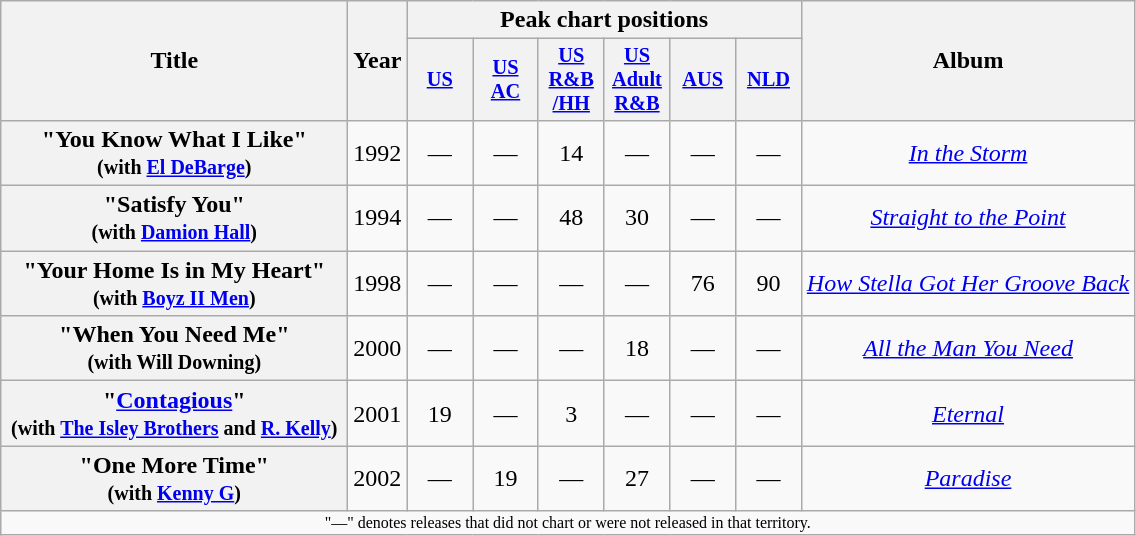<table class="wikitable plainrowheaders" style="text-align: center;" border="1">
<tr>
<th scope="col" rowspan="2" style="width:14em;">Title</th>
<th scope="col" rowspan="2" style="width:1em;">Year</th>
<th scope="col" colspan="6">Peak chart positions</th>
<th scope="col" rowspan="2">Album</th>
</tr>
<tr>
<th scope="col" style="width:2.75em;font-size:85%;"><a href='#'>US</a><br></th>
<th scope="col" style="width:2.75em;font-size:85%;"><a href='#'>US AC</a><br></th>
<th scope="col" style="width:2.75em;font-size:85%;"><a href='#'>US R&B<br>/HH</a><br></th>
<th scope="col" style="width:2.75em;font-size:85%;"><a href='#'>US Adult R&B</a><br></th>
<th scope="col" style="width:2.75em;font-size:85%;"><a href='#'>AUS</a><br></th>
<th scope="col" style="width:2.75em;font-size:85%;"><a href='#'>NLD</a><br></th>
</tr>
<tr>
<th scope="row">"You Know What I Like"<br><small>(with <a href='#'>El DeBarge</a>)</small></th>
<td>1992</td>
<td>—</td>
<td>—</td>
<td>14</td>
<td>—</td>
<td>—</td>
<td>—</td>
<td><em><a href='#'>In the Storm</a></em></td>
</tr>
<tr>
<th scope="row">"Satisfy You"<br><small>(with <a href='#'>Damion Hall</a>)</small></th>
<td>1994</td>
<td>—</td>
<td>—</td>
<td>48</td>
<td>30</td>
<td>—</td>
<td>—</td>
<td><em><a href='#'>Straight to the Point</a></em></td>
</tr>
<tr>
<th scope="row">"Your Home Is in My Heart"<br><small>(with <a href='#'>Boyz II Men</a>)</small></th>
<td>1998</td>
<td>—</td>
<td>—</td>
<td>—</td>
<td>—</td>
<td>76</td>
<td>90</td>
<td><em><a href='#'>How Stella Got Her Groove Back</a></em></td>
</tr>
<tr>
<th scope="row">"When You Need Me"<br><small>(with Will Downing)</small></th>
<td>2000</td>
<td>—</td>
<td>—</td>
<td>—</td>
<td>18</td>
<td>—</td>
<td>—</td>
<td><em><a href='#'>All the Man You Need</a></em></td>
</tr>
<tr>
<th scope="row">"<a href='#'>Contagious</a>"<br><small>(with <a href='#'>The Isley Brothers</a> and <a href='#'>R. Kelly</a>)</small></th>
<td>2001</td>
<td>19</td>
<td>—</td>
<td>3</td>
<td>—</td>
<td>—</td>
<td>—</td>
<td><em><a href='#'>Eternal</a></em></td>
</tr>
<tr>
<th scope="row">"One More Time"<br><small>(with <a href='#'>Kenny G</a>)</small></th>
<td>2002</td>
<td>—</td>
<td>19</td>
<td>—</td>
<td>27</td>
<td>—</td>
<td>—</td>
<td><em><a href='#'>Paradise</a></em></td>
</tr>
<tr>
<td colspan="9" style="font-size:8pt;">"—" denotes releases that did not chart or were not released in that territory.</td>
</tr>
</table>
